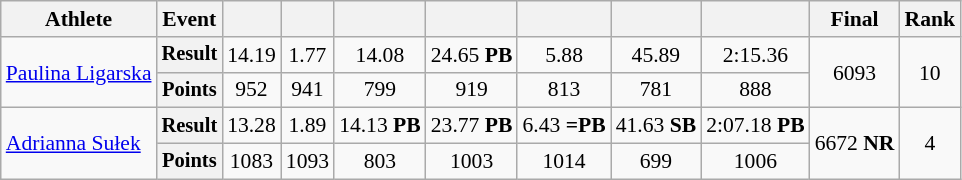<table class="wikitable" style="text-align:center; font-size:90%">
<tr>
<th>Athlete</th>
<th>Event</th>
<th></th>
<th></th>
<th></th>
<th></th>
<th></th>
<th></th>
<th></th>
<th>Final</th>
<th>Rank</th>
</tr>
<tr>
<td rowspan=2 style="text-align:left"><a href='#'>Paulina Ligarska</a></td>
<th style=font-size:95%>Result</th>
<td>14.19</td>
<td>1.77</td>
<td>14.08</td>
<td>24.65 <strong>PB</strong></td>
<td>5.88</td>
<td>45.89</td>
<td>2:15.36</td>
<td rowspan=2>6093</td>
<td rowspan=2>10</td>
</tr>
<tr>
<th style=font-size:95%>Points</th>
<td>952</td>
<td>941</td>
<td>799</td>
<td>919</td>
<td>813</td>
<td>781</td>
<td>888</td>
</tr>
<tr>
<td rowspan=2 style="text-align:left"><a href='#'>Adrianna Sułek</a></td>
<th style=font-size:95%>Result</th>
<td>13.28</td>
<td>1.89</td>
<td>14.13 <strong>PB</strong></td>
<td>23.77 <strong>PB</strong></td>
<td>6.43 <strong>=PB</strong></td>
<td>41.63 <strong>SB</strong></td>
<td>2:07.18 <strong>PB</strong></td>
<td rowspan=2>6672 <strong>NR</strong></td>
<td rowspan=2>4</td>
</tr>
<tr>
<th style=font-size:95%>Points</th>
<td>1083</td>
<td>1093</td>
<td>803</td>
<td>1003</td>
<td>1014</td>
<td>699</td>
<td>1006</td>
</tr>
</table>
